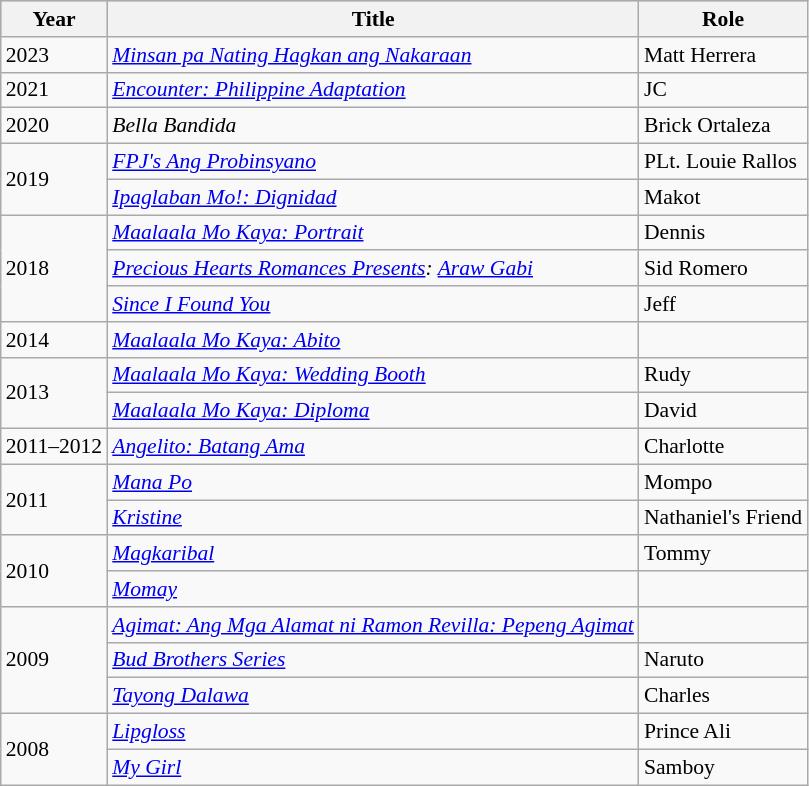<table class="wikitable" style="font-size: 90%;">
<tr bgcolor="#CCCCCC" align="center">
<th><strong>Year</strong></th>
<th><strong>Title</strong></th>
<th><strong>Role</strong></th>
</tr>
<tr>
<td>2023</td>
<td><em><a href='#'>Minsan pa Nating Hagkan ang Nakaraan</a></em></td>
<td>Matt Herrera</td>
</tr>
<tr>
<td>2021</td>
<td><em><a href='#'>Encounter: Philippine Adaptation</a></em></td>
<td>JC</td>
</tr>
<tr>
<td>2020</td>
<td><em>Bella Bandida</em></td>
<td>Brick Ortaleza</td>
</tr>
<tr>
<td rowspan="2">2019</td>
<td><em><a href='#'>FPJ's Ang Probinsyano</a></em></td>
<td>PLt. Louie Rallos</td>
</tr>
<tr>
<td><a href='#'><em>Ipaglaban Mo!: Dignidad</em></a></td>
<td>Makot</td>
</tr>
<tr>
<td rowspan="3">2018</td>
<td><a href='#'><em>Maalaala Mo Kaya: Portrait</em></a></td>
<td>Dennis</td>
</tr>
<tr>
<td><em><a href='#'>Precious Hearts Romances Presents</a>: <a href='#'>Araw Gabi</a></em></td>
<td>Sid Romero</td>
</tr>
<tr>
<td><a href='#'><em>Since I Found You</em></a></td>
<td>Jeff</td>
</tr>
<tr>
<td>2014</td>
<td><a href='#'><em>Maalaala Mo Kaya: Abito</em></a></td>
<td></td>
</tr>
<tr>
<td rowspan="2">2013</td>
<td><em> <a href='#'>Maalaala Mo Kaya: Wedding Booth</a></em></td>
<td>Rudy</td>
</tr>
<tr>
<td><a href='#'><em>Maalaala Mo Kaya: Diploma</em></a></td>
<td>David</td>
</tr>
<tr>
<td>2011–2012</td>
<td><em> <a href='#'>Angelito: Batang Ama</a></em></td>
<td>Charlotte</td>
</tr>
<tr>
<td rowspan="2">2011</td>
<td><em><a href='#'>Mana Po</a></em></td>
<td>Mompo</td>
</tr>
<tr>
<td><a href='#'><em>Kristine</em></a></td>
<td>Nathaniel's Friend</td>
</tr>
<tr>
<td rowspan="2">2010</td>
<td><em><a href='#'>Magkaribal</a></em></td>
<td>Tommy</td>
</tr>
<tr>
<td><em><a href='#'>Momay</a></em></td>
<td></td>
</tr>
<tr>
<td rowspan="3">2009</td>
<td><a href='#'><em>Agimat: Ang Mga Alamat ni Ramon Revilla: Pepeng Agimat</em></a></td>
<td></td>
</tr>
<tr>
<td><a href='#'><em>Bud Brothers Series</em></a></td>
<td>Naruto</td>
</tr>
<tr>
<td><em><a href='#'>Tayong Dalawa</a></em></td>
<td>Charles</td>
</tr>
<tr>
<td rowspan="2">2008</td>
<td><a href='#'><em>Lipgloss</em></a></td>
<td>Prince Ali</td>
</tr>
<tr>
<td><a href='#'><em>My Girl</em></a></td>
<td>Samboy</td>
</tr>
</table>
